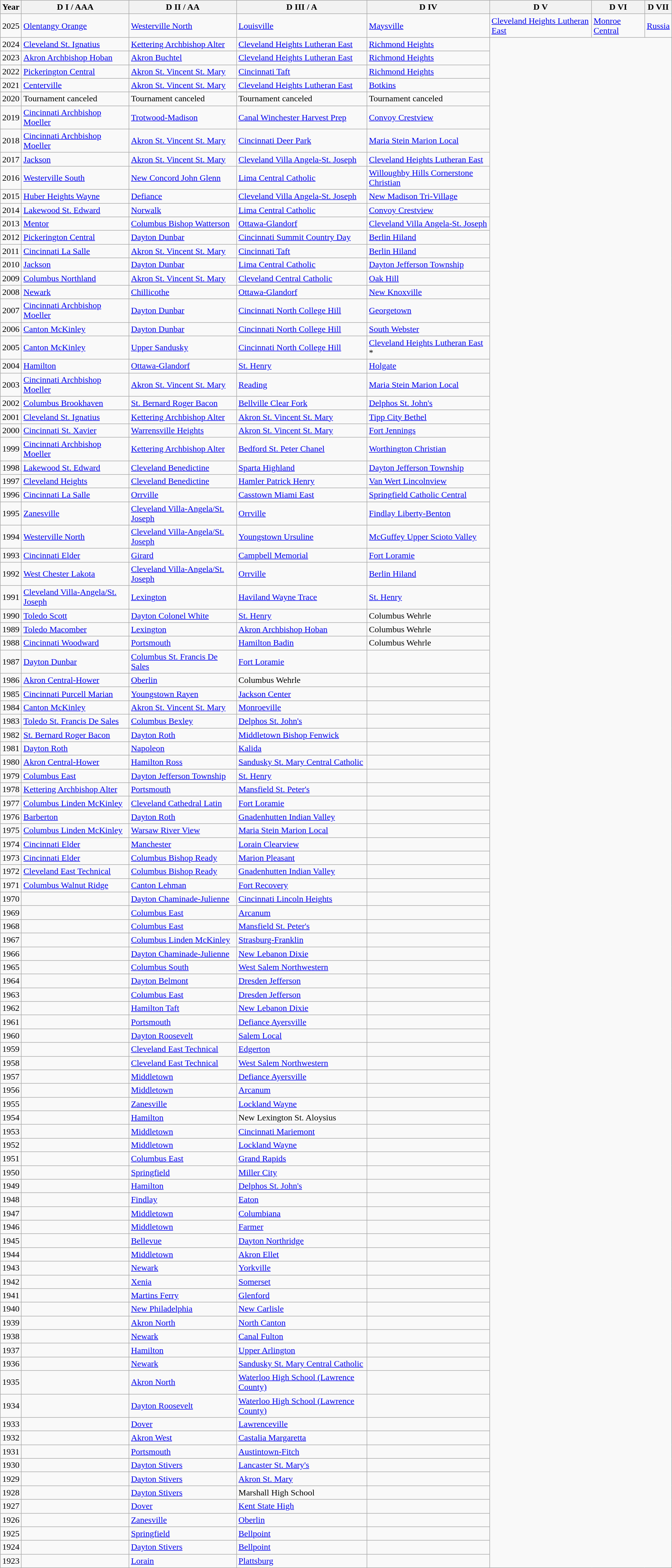<table class="wikitable">
<tr>
<th>Year</th>
<th>D I / AAA</th>
<th>D II / AA</th>
<th>D III / A</th>
<th>D IV</th>
<th>D V</th>
<th>D VI</th>
<th>D VII</th>
</tr>
<tr>
<td>2025</td>
<td><a href='#'>Olentangy Orange</a></td>
<td><a href='#'>Westerville North</a></td>
<td><a href='#'>Louisville</a></td>
<td><a href='#'>Maysville</a></td>
<td><a href='#'>Cleveland Heights Lutheran East</a></td>
<td><a href='#'>Monroe Central</a></td>
<td><a href='#'>Russia</a></td>
</tr>
<tr>
<td>2024</td>
<td><a href='#'>Cleveland St. Ignatius</a></td>
<td><a href='#'>Kettering Archbishop Alter</a></td>
<td><a href='#'>Cleveland Heights Lutheran East</a></td>
<td><a href='#'>Richmond Heights</a></td>
</tr>
<tr>
<td>2023</td>
<td><a href='#'>Akron Archbishop Hoban</a></td>
<td><a href='#'>Akron Buchtel</a></td>
<td><a href='#'>Cleveland Heights Lutheran East</a></td>
<td><a href='#'>Richmond Heights</a></td>
</tr>
<tr>
<td>2022</td>
<td><a href='#'>Pickerington Central</a></td>
<td><a href='#'>Akron St. Vincent St. Mary</a></td>
<td><a href='#'>Cincinnati Taft</a></td>
<td><a href='#'>Richmond Heights</a></td>
</tr>
<tr>
<td>2021</td>
<td><a href='#'>Centerville</a></td>
<td><a href='#'>Akron St. Vincent St. Mary</a></td>
<td><a href='#'>Cleveland Heights Lutheran East</a></td>
<td><a href='#'>Botkins</a></td>
</tr>
<tr>
<td>2020</td>
<td>Tournament canceled</td>
<td>Tournament canceled</td>
<td>Tournament canceled</td>
<td>Tournament canceled</td>
</tr>
<tr>
<td>2019</td>
<td><a href='#'>Cincinnati Archbishop Moeller</a></td>
<td><a href='#'>Trotwood-Madison</a></td>
<td><a href='#'>Canal Winchester Harvest Prep</a></td>
<td><a href='#'>Convoy Crestview</a></td>
</tr>
<tr>
<td>2018</td>
<td><a href='#'>Cincinnati Archbishop Moeller</a></td>
<td><a href='#'>Akron St. Vincent St. Mary</a></td>
<td><a href='#'>Cincinnati Deer Park</a></td>
<td><a href='#'>Maria Stein Marion Local</a></td>
</tr>
<tr>
<td>2017</td>
<td><a href='#'>Jackson</a></td>
<td><a href='#'>Akron St. Vincent St. Mary</a></td>
<td><a href='#'>Cleveland Villa Angela-St. Joseph</a></td>
<td><a href='#'>Cleveland Heights Lutheran East</a></td>
</tr>
<tr>
<td>2016</td>
<td><a href='#'>Westerville South</a></td>
<td><a href='#'>New Concord John Glenn</a></td>
<td><a href='#'>Lima Central Catholic</a></td>
<td><a href='#'>Willoughby Hills Cornerstone Christian</a></td>
</tr>
<tr>
<td>2015</td>
<td><a href='#'>Huber Heights Wayne</a></td>
<td><a href='#'>Defiance</a></td>
<td><a href='#'>Cleveland Villa Angela-St. Joseph</a></td>
<td><a href='#'>New Madison Tri-Village</a></td>
</tr>
<tr>
<td>2014</td>
<td><a href='#'>Lakewood St. Edward</a></td>
<td><a href='#'>Norwalk</a></td>
<td><a href='#'>Lima Central Catholic</a></td>
<td><a href='#'>Convoy Crestview</a></td>
</tr>
<tr>
<td>2013</td>
<td><a href='#'>Mentor</a></td>
<td><a href='#'>Columbus Bishop Watterson</a></td>
<td><a href='#'>Ottawa-Glandorf</a></td>
<td><a href='#'>Cleveland Villa Angela-St. Joseph</a></td>
</tr>
<tr>
<td>2012</td>
<td><a href='#'>Pickerington Central</a></td>
<td><a href='#'>Dayton Dunbar</a></td>
<td><a href='#'>Cincinnati Summit Country Day</a></td>
<td><a href='#'>Berlin Hiland</a></td>
</tr>
<tr>
<td>2011</td>
<td><a href='#'>Cincinnati La Salle</a></td>
<td><a href='#'>Akron St. Vincent St. Mary</a></td>
<td><a href='#'>Cincinnati Taft</a></td>
<td><a href='#'>Berlin Hiland</a></td>
</tr>
<tr>
<td>2010</td>
<td><a href='#'>Jackson</a></td>
<td><a href='#'>Dayton Dunbar</a></td>
<td><a href='#'>Lima Central Catholic</a></td>
<td><a href='#'>Dayton Jefferson Township</a></td>
</tr>
<tr>
<td>2009</td>
<td><a href='#'>Columbus Northland</a></td>
<td><a href='#'>Akron St. Vincent St. Mary</a></td>
<td><a href='#'>Cleveland Central Catholic</a></td>
<td><a href='#'>Oak Hill</a></td>
</tr>
<tr>
<td>2008</td>
<td><a href='#'>Newark</a></td>
<td><a href='#'>Chillicothe</a></td>
<td><a href='#'>Ottawa-Glandorf</a></td>
<td><a href='#'>New Knoxville</a></td>
</tr>
<tr>
<td>2007</td>
<td><a href='#'>Cincinnati Archbishop Moeller</a></td>
<td><a href='#'>Dayton Dunbar</a></td>
<td><a href='#'>Cincinnati North College Hill</a></td>
<td><a href='#'>Georgetown</a></td>
</tr>
<tr>
<td>2006</td>
<td><a href='#'>Canton McKinley</a></td>
<td><a href='#'>Dayton Dunbar</a></td>
<td><a href='#'>Cincinnati North College Hill</a></td>
<td><a href='#'>South Webster</a></td>
</tr>
<tr>
<td>2005</td>
<td><a href='#'>Canton McKinley</a></td>
<td><a href='#'>Upper Sandusky</a></td>
<td><a href='#'>Cincinnati North College Hill</a></td>
<td><a href='#'>Cleveland Heights Lutheran East</a> *</td>
</tr>
<tr>
<td>2004</td>
<td><a href='#'>Hamilton</a></td>
<td><a href='#'>Ottawa-Glandorf</a></td>
<td><a href='#'>St. Henry</a></td>
<td><a href='#'>Holgate</a></td>
</tr>
<tr>
<td>2003</td>
<td><a href='#'>Cincinnati Archbishop Moeller</a></td>
<td><a href='#'>Akron St. Vincent St. Mary</a></td>
<td><a href='#'>Reading</a></td>
<td><a href='#'>Maria Stein Marion Local</a></td>
</tr>
<tr>
<td>2002</td>
<td><a href='#'>Columbus Brookhaven</a></td>
<td><a href='#'>St. Bernard Roger Bacon</a></td>
<td><a href='#'>Bellville Clear Fork</a></td>
<td><a href='#'>Delphos St. John's</a></td>
</tr>
<tr>
<td>2001</td>
<td><a href='#'>Cleveland St. Ignatius</a></td>
<td><a href='#'>Kettering Archbishop Alter</a></td>
<td><a href='#'>Akron St. Vincent St. Mary</a></td>
<td><a href='#'>Tipp City Bethel</a></td>
</tr>
<tr>
<td>2000</td>
<td><a href='#'>Cincinnati St. Xavier</a></td>
<td><a href='#'>Warrensville Heights</a></td>
<td><a href='#'>Akron St. Vincent St. Mary</a></td>
<td><a href='#'>Fort Jennings</a></td>
</tr>
<tr>
<td>1999</td>
<td><a href='#'>Cincinnati Archbishop Moeller</a></td>
<td><a href='#'>Kettering Archbishop Alter</a></td>
<td><a href='#'>Bedford St. Peter Chanel</a></td>
<td><a href='#'>Worthington Christian</a></td>
</tr>
<tr>
<td>1998</td>
<td><a href='#'>Lakewood St. Edward</a></td>
<td><a href='#'>Cleveland Benedictine</a></td>
<td><a href='#'>Sparta Highland</a></td>
<td><a href='#'>Dayton Jefferson Township</a></td>
</tr>
<tr>
<td>1997</td>
<td><a href='#'>Cleveland Heights</a></td>
<td><a href='#'>Cleveland Benedictine</a></td>
<td><a href='#'>Hamler Patrick Henry</a></td>
<td><a href='#'>Van Wert Lincolnview</a></td>
</tr>
<tr>
<td>1996</td>
<td><a href='#'>Cincinnati La Salle</a></td>
<td><a href='#'>Orrville</a></td>
<td><a href='#'>Casstown Miami East</a></td>
<td><a href='#'>Springfield Catholic Central</a></td>
</tr>
<tr>
<td>1995</td>
<td><a href='#'>Zanesville</a></td>
<td><a href='#'>Cleveland Villa-Angela/St. Joseph</a></td>
<td><a href='#'>Orrville</a></td>
<td><a href='#'>Findlay Liberty-Benton</a></td>
</tr>
<tr>
<td>1994</td>
<td><a href='#'>Westerville North</a></td>
<td><a href='#'>Cleveland Villa-Angela/St. Joseph</a></td>
<td><a href='#'>Youngstown Ursuline</a></td>
<td><a href='#'>McGuffey Upper Scioto Valley</a></td>
</tr>
<tr>
<td>1993</td>
<td><a href='#'>Cincinnati Elder</a></td>
<td><a href='#'>Girard</a></td>
<td><a href='#'>Campbell Memorial</a></td>
<td><a href='#'>Fort Loramie</a></td>
</tr>
<tr>
<td>1992</td>
<td><a href='#'>West Chester Lakota</a></td>
<td><a href='#'>Cleveland Villa-Angela/St. Joseph</a></td>
<td><a href='#'>Orrville</a></td>
<td><a href='#'>Berlin Hiland</a></td>
</tr>
<tr>
<td>1991</td>
<td><a href='#'>Cleveland Villa-Angela/St. Joseph</a></td>
<td><a href='#'>Lexington</a></td>
<td><a href='#'>Haviland Wayne Trace</a></td>
<td><a href='#'>St. Henry</a></td>
</tr>
<tr>
<td>1990</td>
<td><a href='#'>Toledo Scott</a></td>
<td><a href='#'>Dayton Colonel White</a></td>
<td><a href='#'>St. Henry</a></td>
<td>Columbus Wehrle</td>
</tr>
<tr>
<td>1989</td>
<td><a href='#'>Toledo Macomber</a></td>
<td><a href='#'>Lexington</a></td>
<td><a href='#'>Akron Archbishop Hoban</a></td>
<td>Columbus Wehrle</td>
</tr>
<tr>
<td>1988</td>
<td><a href='#'>Cincinnati Woodward</a></td>
<td><a href='#'>Portsmouth</a></td>
<td><a href='#'>Hamilton Badin</a></td>
<td>Columbus Wehrle</td>
</tr>
<tr>
<td>1987</td>
<td><a href='#'>Dayton Dunbar</a></td>
<td><a href='#'>Columbus St. Francis De Sales</a></td>
<td><a href='#'>Fort Loramie</a></td>
<td></td>
</tr>
<tr>
<td>1986</td>
<td><a href='#'>Akron Central-Hower</a></td>
<td><a href='#'>Oberlin</a></td>
<td>Columbus Wehrle</td>
<td></td>
</tr>
<tr>
<td>1985</td>
<td><a href='#'>Cincinnati Purcell Marian</a></td>
<td><a href='#'>Youngstown Rayen</a></td>
<td><a href='#'>Jackson Center</a></td>
<td></td>
</tr>
<tr>
<td>1984</td>
<td><a href='#'>Canton McKinley</a></td>
<td><a href='#'>Akron St. Vincent St. Mary</a></td>
<td><a href='#'>Monroeville</a></td>
<td></td>
</tr>
<tr>
<td>1983</td>
<td><a href='#'>Toledo St. Francis De Sales</a></td>
<td><a href='#'>Columbus Bexley</a></td>
<td><a href='#'>Delphos St. John's</a></td>
<td></td>
</tr>
<tr>
<td>1982</td>
<td><a href='#'>St. Bernard Roger Bacon</a></td>
<td><a href='#'>Dayton Roth</a></td>
<td><a href='#'>Middletown Bishop Fenwick</a></td>
<td></td>
</tr>
<tr>
<td>1981</td>
<td><a href='#'>Dayton Roth</a></td>
<td><a href='#'>Napoleon</a></td>
<td><a href='#'>Kalida</a></td>
<td></td>
</tr>
<tr>
<td>1980</td>
<td><a href='#'>Akron Central-Hower</a></td>
<td><a href='#'>Hamilton Ross</a></td>
<td><a href='#'>Sandusky St. Mary Central Catholic</a></td>
<td></td>
</tr>
<tr>
<td>1979</td>
<td><a href='#'>Columbus East</a></td>
<td><a href='#'>Dayton Jefferson Township</a></td>
<td><a href='#'>St. Henry</a></td>
<td></td>
</tr>
<tr>
<td>1978</td>
<td><a href='#'>Kettering Archbishop Alter</a></td>
<td><a href='#'>Portsmouth</a></td>
<td><a href='#'>Mansfield St. Peter's</a></td>
<td></td>
</tr>
<tr>
<td>1977</td>
<td><a href='#'>Columbus Linden McKinley</a></td>
<td><a href='#'>Cleveland Cathedral Latin</a></td>
<td><a href='#'>Fort Loramie</a></td>
<td></td>
</tr>
<tr>
<td>1976</td>
<td><a href='#'>Barberton</a></td>
<td><a href='#'>Dayton Roth</a></td>
<td><a href='#'>Gnadenhutten Indian Valley</a></td>
<td></td>
</tr>
<tr>
<td>1975</td>
<td><a href='#'>Columbus Linden McKinley</a></td>
<td><a href='#'>Warsaw River View</a></td>
<td><a href='#'>Maria Stein Marion Local</a></td>
<td></td>
</tr>
<tr>
<td>1974</td>
<td><a href='#'>Cincinnati Elder</a></td>
<td><a href='#'>Manchester</a></td>
<td><a href='#'>Lorain Clearview</a></td>
<td></td>
</tr>
<tr>
<td>1973</td>
<td><a href='#'>Cincinnati Elder</a></td>
<td><a href='#'>Columbus Bishop Ready</a></td>
<td><a href='#'>Marion Pleasant</a></td>
<td></td>
</tr>
<tr>
<td>1972</td>
<td><a href='#'>Cleveland East Technical</a></td>
<td><a href='#'>Columbus Bishop Ready</a></td>
<td><a href='#'>Gnadenhutten Indian Valley</a></td>
<td></td>
</tr>
<tr>
<td>1971</td>
<td><a href='#'>Columbus Walnut Ridge</a></td>
<td><a href='#'>Canton Lehman</a></td>
<td><a href='#'>Fort Recovery</a></td>
<td></td>
</tr>
<tr>
<td>1970</td>
<td></td>
<td><a href='#'>Dayton Chaminade-Julienne</a></td>
<td><a href='#'>Cincinnati Lincoln Heights</a></td>
<td></td>
</tr>
<tr>
<td>1969</td>
<td></td>
<td><a href='#'>Columbus East</a></td>
<td><a href='#'>Arcanum</a></td>
<td></td>
</tr>
<tr>
<td>1968</td>
<td></td>
<td><a href='#'>Columbus East</a></td>
<td><a href='#'>Mansfield St. Peter's</a></td>
<td></td>
</tr>
<tr>
<td>1967</td>
<td></td>
<td><a href='#'>Columbus Linden McKinley</a></td>
<td><a href='#'>Strasburg-Franklin</a></td>
<td></td>
</tr>
<tr>
<td>1966</td>
<td></td>
<td><a href='#'>Dayton Chaminade-Julienne</a></td>
<td><a href='#'>New Lebanon Dixie</a></td>
<td></td>
</tr>
<tr>
<td>1965</td>
<td></td>
<td><a href='#'>Columbus South</a></td>
<td><a href='#'>West Salem Northwestern</a></td>
<td></td>
</tr>
<tr>
<td>1964</td>
<td></td>
<td><a href='#'>Dayton Belmont</a></td>
<td><a href='#'>Dresden Jefferson</a></td>
<td></td>
</tr>
<tr>
<td>1963</td>
<td></td>
<td><a href='#'>Columbus East</a></td>
<td><a href='#'>Dresden Jefferson</a></td>
<td></td>
</tr>
<tr>
<td>1962</td>
<td></td>
<td><a href='#'>Hamilton Taft</a></td>
<td><a href='#'>New Lebanon Dixie</a></td>
<td></td>
</tr>
<tr>
<td>1961</td>
<td></td>
<td><a href='#'>Portsmouth</a></td>
<td><a href='#'>Defiance Ayersville</a></td>
<td></td>
</tr>
<tr>
<td>1960</td>
<td></td>
<td><a href='#'>Dayton Roosevelt</a></td>
<td><a href='#'>Salem Local</a></td>
<td></td>
</tr>
<tr>
<td>1959</td>
<td></td>
<td><a href='#'>Cleveland East Technical</a></td>
<td><a href='#'>Edgerton</a></td>
<td></td>
</tr>
<tr>
<td>1958</td>
<td></td>
<td><a href='#'>Cleveland East Technical</a></td>
<td><a href='#'>West Salem Northwestern</a></td>
<td></td>
</tr>
<tr>
<td>1957</td>
<td></td>
<td><a href='#'>Middletown</a></td>
<td><a href='#'>Defiance Ayersville</a></td>
<td></td>
</tr>
<tr>
<td>1956</td>
<td></td>
<td><a href='#'>Middletown</a></td>
<td><a href='#'>Arcanum</a></td>
<td></td>
</tr>
<tr>
<td>1955</td>
<td></td>
<td><a href='#'>Zanesville</a></td>
<td><a href='#'>Lockland Wayne</a></td>
<td></td>
</tr>
<tr>
<td>1954</td>
<td></td>
<td><a href='#'>Hamilton</a></td>
<td>New Lexington St. Aloysius</td>
<td></td>
</tr>
<tr>
<td>1953</td>
<td></td>
<td><a href='#'>Middletown</a></td>
<td><a href='#'>Cincinnati Mariemont</a></td>
<td></td>
</tr>
<tr>
<td>1952</td>
<td></td>
<td><a href='#'>Middletown</a></td>
<td><a href='#'>Lockland Wayne</a></td>
<td></td>
</tr>
<tr>
<td>1951</td>
<td></td>
<td><a href='#'>Columbus East</a></td>
<td><a href='#'>Grand Rapids</a></td>
<td></td>
</tr>
<tr>
<td>1950</td>
<td></td>
<td><a href='#'>Springfield</a></td>
<td><a href='#'>Miller City</a></td>
<td></td>
</tr>
<tr>
<td>1949</td>
<td></td>
<td><a href='#'>Hamilton</a></td>
<td><a href='#'>Delphos St. John's</a></td>
<td></td>
</tr>
<tr>
<td>1948</td>
<td></td>
<td><a href='#'>Findlay</a></td>
<td><a href='#'>Eaton</a></td>
<td></td>
</tr>
<tr>
<td>1947</td>
<td></td>
<td><a href='#'>Middletown</a></td>
<td><a href='#'>Columbiana</a></td>
<td></td>
</tr>
<tr>
<td>1946</td>
<td></td>
<td><a href='#'>Middletown</a></td>
<td><a href='#'>Farmer</a></td>
<td></td>
</tr>
<tr>
<td>1945</td>
<td></td>
<td><a href='#'>Bellevue</a></td>
<td><a href='#'>Dayton Northridge</a></td>
<td></td>
</tr>
<tr>
<td>1944</td>
<td></td>
<td><a href='#'>Middletown</a></td>
<td><a href='#'>Akron Ellet</a></td>
<td></td>
</tr>
<tr>
<td>1943</td>
<td></td>
<td><a href='#'>Newark</a></td>
<td><a href='#'>Yorkville</a></td>
<td></td>
</tr>
<tr>
<td>1942</td>
<td></td>
<td><a href='#'>Xenia</a></td>
<td><a href='#'>Somerset</a></td>
<td></td>
</tr>
<tr>
<td>1941</td>
<td></td>
<td><a href='#'>Martins Ferry</a></td>
<td><a href='#'>Glenford</a></td>
<td></td>
</tr>
<tr>
<td>1940</td>
<td></td>
<td><a href='#'>New Philadelphia</a></td>
<td><a href='#'>New Carlisle</a></td>
<td></td>
</tr>
<tr>
<td>1939</td>
<td></td>
<td><a href='#'>Akron North</a></td>
<td><a href='#'>North Canton</a></td>
<td></td>
</tr>
<tr>
<td>1938</td>
<td></td>
<td><a href='#'>Newark</a></td>
<td><a href='#'>Canal Fulton</a></td>
<td></td>
</tr>
<tr>
<td>1937</td>
<td></td>
<td><a href='#'>Hamilton</a></td>
<td><a href='#'>Upper Arlington</a></td>
<td></td>
</tr>
<tr>
<td>1936</td>
<td></td>
<td><a href='#'>Newark</a></td>
<td><a href='#'>Sandusky St. Mary Central Catholic</a></td>
<td></td>
</tr>
<tr>
<td>1935</td>
<td></td>
<td><a href='#'>Akron North</a></td>
<td><a href='#'>Waterloo High School (Lawrence County)</a></td>
<td></td>
</tr>
<tr>
<td>1934</td>
<td></td>
<td><a href='#'>Dayton Roosevelt</a></td>
<td><a href='#'>Waterloo High School (Lawrence County)</a></td>
<td></td>
</tr>
<tr>
<td>1933</td>
<td></td>
<td><a href='#'>Dover</a></td>
<td><a href='#'>Lawrenceville</a></td>
<td></td>
</tr>
<tr>
<td>1932</td>
<td></td>
<td><a href='#'>Akron West</a></td>
<td><a href='#'>Castalia Margaretta</a></td>
<td></td>
</tr>
<tr>
<td>1931</td>
<td></td>
<td><a href='#'>Portsmouth</a></td>
<td><a href='#'>Austintown-Fitch</a></td>
<td></td>
</tr>
<tr>
<td>1930</td>
<td></td>
<td><a href='#'>Dayton Stivers</a></td>
<td><a href='#'>Lancaster St. Mary's</a></td>
<td></td>
</tr>
<tr>
<td>1929</td>
<td></td>
<td><a href='#'>Dayton Stivers</a></td>
<td><a href='#'>Akron St. Mary</a></td>
<td></td>
</tr>
<tr>
<td>1928</td>
<td></td>
<td><a href='#'>Dayton Stivers</a></td>
<td>Marshall High School</td>
<td></td>
</tr>
<tr>
<td>1927</td>
<td></td>
<td><a href='#'>Dover</a></td>
<td><a href='#'>Kent State High</a></td>
<td></td>
</tr>
<tr>
<td>1926</td>
<td></td>
<td><a href='#'>Zanesville</a></td>
<td><a href='#'>Oberlin</a></td>
<td></td>
</tr>
<tr>
<td>1925</td>
<td></td>
<td><a href='#'>Springfield</a></td>
<td><a href='#'>Bellpoint</a></td>
<td></td>
</tr>
<tr>
<td>1924</td>
<td></td>
<td><a href='#'>Dayton Stivers</a></td>
<td><a href='#'>Bellpoint</a></td>
<td></td>
</tr>
<tr>
<td>1923</td>
<td></td>
<td><a href='#'>Lorain</a></td>
<td><a href='#'>Plattsburg</a></td>
<td></td>
</tr>
</table>
